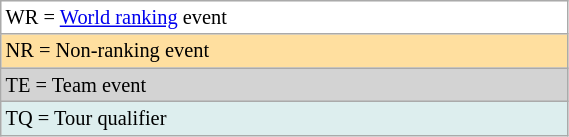<table class="wikitable" style="font-size:85%;" width=30%>
<tr bgcolor="#ffffff">
<td>WR = <a href='#'>World ranking</a> event</td>
</tr>
<tr style="background:#ffdf9f;">
<td>NR = Non-ranking event</td>
</tr>
<tr style="background:lightgray;">
<td>TE = Team event</td>
</tr>
<tr bgcolor="#ddeeee">
<td>TQ = Tour qualifier</td>
</tr>
</table>
